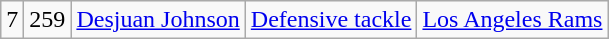<table class="wikitable" style="text-align:center">
<tr>
<td>7</td>
<td>259</td>
<td><a href='#'>Desjuan Johnson</a></td>
<td><a href='#'>Defensive tackle</a></td>
<td><a href='#'>Los Angeles Rams</a></td>
</tr>
</table>
